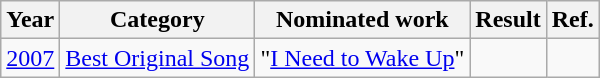<table class="wikitable">
<tr>
<th>Year</th>
<th>Category</th>
<th>Nominated work</th>
<th>Result</th>
<th>Ref.</th>
</tr>
<tr>
<td><a href='#'>2007</a></td>
<td><a href='#'>Best Original Song</a></td>
<td>"<a href='#'>I Need to Wake Up</a>" </td>
<td></td>
<td align="center"></td>
</tr>
</table>
